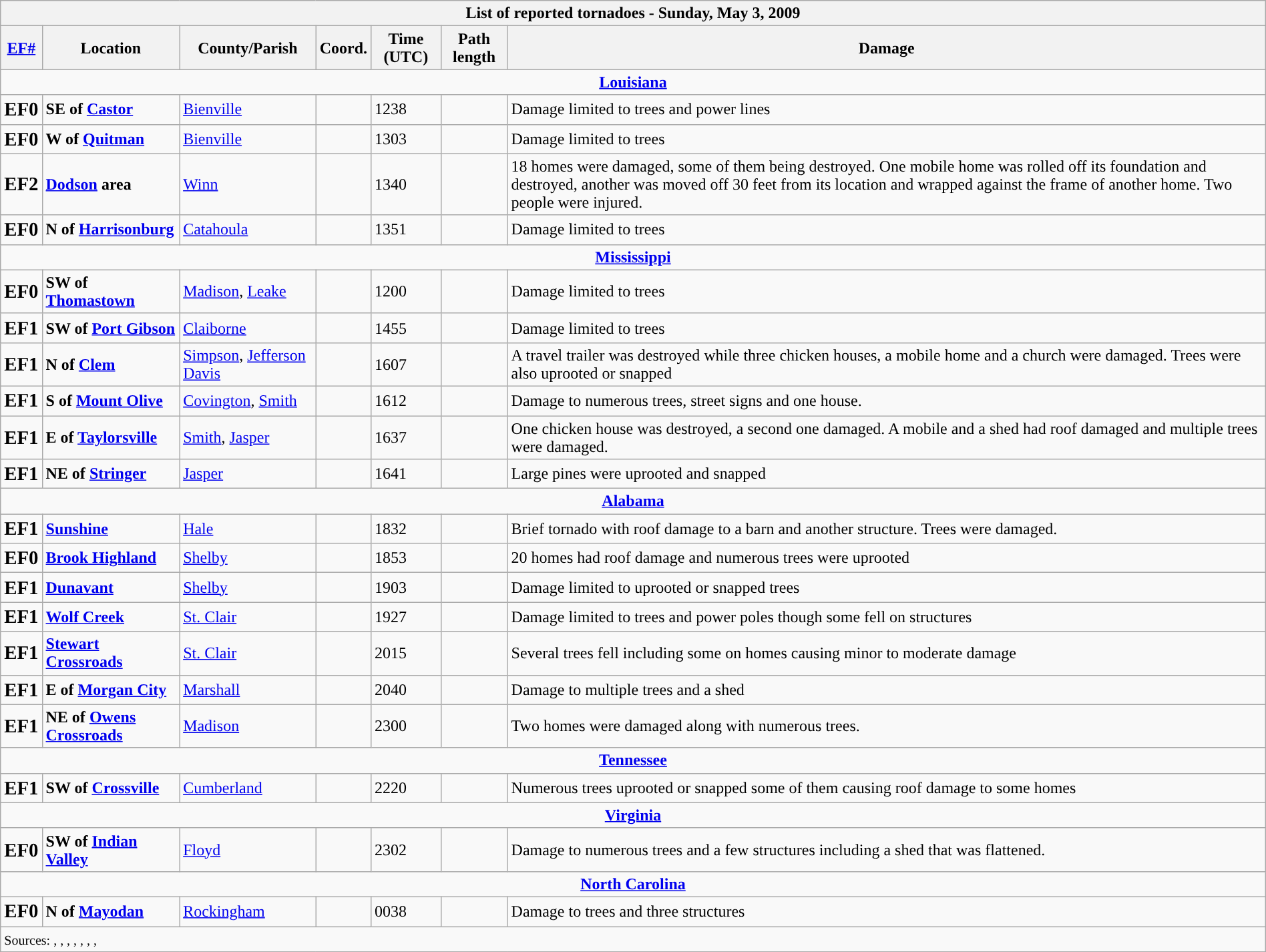<table class="wikitable collapsible" width="100%">
<tr>
<th colspan="7">List of reported tornadoes - Sunday, May 3, 2009</th>
</tr>
<tr>
<th><a href='#'>EF#</a></th>
<th>Location</th>
<th>County/Parish</th>
<th>Coord.</th>
<th>Time (UTC)</th>
<th>Path length</th>
<th>Damage</th>
</tr>
<tr>
<td colspan="7" align=center><strong><a href='#'>Louisiana</a></strong></td>
</tr>
<tr>
<td><big><strong>EF0</strong></big></td>
<td><strong>SE of <a href='#'>Castor</a> </strong></td>
<td><a href='#'>Bienville</a></td>
<td></td>
<td>1238</td>
<td></td>
<td>Damage limited to trees and power lines</td>
</tr>
<tr>
<td><big><strong>EF0</strong></big></td>
<td><strong>W of <a href='#'>Quitman</a> </strong></td>
<td><a href='#'>Bienville</a></td>
<td></td>
<td>1303</td>
<td></td>
<td>Damage limited to trees</td>
</tr>
<tr>
<td><big><strong>EF2</strong></big></td>
<td><strong><a href='#'>Dodson</a> area</strong></td>
<td><a href='#'>Winn</a></td>
<td></td>
<td>1340</td>
<td></td>
<td>18 homes were damaged, some of them being destroyed. One mobile home was rolled off its foundation and destroyed, another was moved off 30 feet from its location and wrapped against the frame of another home. Two people were injured.</td>
</tr>
<tr>
<td><big><strong>EF0</strong></big></td>
<td><strong>N of <a href='#'>Harrisonburg</a> </strong></td>
<td><a href='#'>Catahoula</a></td>
<td></td>
<td>1351</td>
<td></td>
<td>Damage limited to trees</td>
</tr>
<tr>
<td colspan="7" align=center><strong><a href='#'>Mississippi</a></strong></td>
</tr>
<tr>
<td><big><strong>EF0</strong></big></td>
<td><strong>SW of <a href='#'>Thomastown</a> </strong></td>
<td><a href='#'>Madison</a>, <a href='#'>Leake</a></td>
<td></td>
<td>1200</td>
<td></td>
<td>Damage limited to trees</td>
</tr>
<tr>
<td><big><strong>EF1</strong></big></td>
<td><strong>SW of <a href='#'>Port Gibson</a> </strong></td>
<td><a href='#'>Claiborne</a></td>
<td></td>
<td>1455</td>
<td></td>
<td>Damage limited to trees</td>
</tr>
<tr>
<td><big><strong>EF1</strong></big></td>
<td><strong>N of <a href='#'>Clem</a> </strong></td>
<td><a href='#'>Simpson</a>, <a href='#'>Jefferson Davis</a></td>
<td></td>
<td>1607</td>
<td></td>
<td>A travel trailer was destroyed while three chicken houses, a mobile home and a church were damaged. Trees were also uprooted or snapped</td>
</tr>
<tr>
<td><big><strong>EF1</strong></big></td>
<td><strong>S of <a href='#'>Mount Olive</a> </strong></td>
<td><a href='#'>Covington</a>, <a href='#'>Smith</a></td>
<td></td>
<td>1612</td>
<td></td>
<td>Damage to numerous trees, street signs and one house.</td>
</tr>
<tr>
<td><big><strong>EF1</strong></big></td>
<td><strong>E of <a href='#'>Taylorsville</a> </strong></td>
<td><a href='#'>Smith</a>, <a href='#'>Jasper</a></td>
<td></td>
<td>1637</td>
<td></td>
<td>One chicken house was destroyed, a second one damaged. A mobile and a shed had roof damaged and multiple trees were damaged.</td>
</tr>
<tr>
<td><big><strong>EF1</strong></big></td>
<td><strong>NE of <a href='#'>Stringer</a> </strong></td>
<td><a href='#'>Jasper</a></td>
<td></td>
<td>1641</td>
<td></td>
<td>Large pines were uprooted and snapped</td>
</tr>
<tr>
<td colspan="7" align=center><strong><a href='#'>Alabama</a></strong></td>
</tr>
<tr>
<td><big><strong>EF1</strong></big></td>
<td><strong><a href='#'>Sunshine</a> </strong></td>
<td><a href='#'>Hale</a></td>
<td></td>
<td>1832</td>
<td></td>
<td>Brief tornado with roof damage to a barn and another structure. Trees were damaged.</td>
</tr>
<tr>
<td><big><strong>EF0</strong></big></td>
<td><strong><a href='#'>Brook Highland</a> </strong></td>
<td><a href='#'>Shelby</a></td>
<td></td>
<td>1853</td>
<td></td>
<td>20 homes had roof damage and numerous trees were uprooted</td>
</tr>
<tr>
<td><big><strong>EF1</strong></big></td>
<td><strong><a href='#'>Dunavant</a> </strong></td>
<td><a href='#'>Shelby</a></td>
<td></td>
<td>1903</td>
<td></td>
<td>Damage limited to uprooted or snapped trees</td>
</tr>
<tr>
<td><big><strong>EF1</strong></big></td>
<td><strong><a href='#'>Wolf Creek</a> </strong></td>
<td><a href='#'>St. Clair</a></td>
<td></td>
<td>1927</td>
<td></td>
<td>Damage limited to trees and power poles though some fell on structures</td>
</tr>
<tr>
<td><big><strong>EF1</strong></big></td>
<td><strong><a href='#'>Stewart Crossroads</a> </strong></td>
<td><a href='#'>St. Clair</a></td>
<td></td>
<td>2015</td>
<td></td>
<td>Several trees fell including some on homes causing minor to moderate damage</td>
</tr>
<tr>
<td><big><strong>EF1</strong></big></td>
<td><strong>E of <a href='#'>Morgan City</a> </strong></td>
<td><a href='#'>Marshall</a></td>
<td></td>
<td>2040</td>
<td></td>
<td>Damage to multiple trees and a shed</td>
</tr>
<tr>
<td><big><strong>EF1</strong></big></td>
<td><strong>NE of <a href='#'>Owens Crossroads</a> </strong></td>
<td><a href='#'>Madison</a></td>
<td></td>
<td>2300</td>
<td></td>
<td>Two homes were damaged along with numerous trees.</td>
</tr>
<tr>
<td colspan="7" align=center><strong><a href='#'>Tennessee</a></strong></td>
</tr>
<tr>
<td><big><strong>EF1</strong></big></td>
<td><strong>SW of <a href='#'>Crossville</a> </strong></td>
<td><a href='#'>Cumberland</a></td>
<td></td>
<td>2220</td>
<td></td>
<td>Numerous trees uprooted or snapped some of them causing roof damage to some homes</td>
</tr>
<tr>
<td colspan="7" align=center><strong><a href='#'>Virginia</a></strong></td>
</tr>
<tr>
<td><big><strong>EF0</strong></big></td>
<td><strong>SW of <a href='#'>Indian Valley</a> </strong></td>
<td><a href='#'>Floyd</a></td>
<td></td>
<td>2302</td>
<td></td>
<td>Damage to numerous trees and a few structures including a shed that was flattened.</td>
</tr>
<tr>
<td colspan="7" align=center><strong><a href='#'>North Carolina</a></strong></td>
</tr>
<tr>
<td><big><strong>EF0</strong></big></td>
<td><strong>N of <a href='#'>Mayodan</a> </strong></td>
<td><a href='#'>Rockingham</a></td>
<td></td>
<td>0038</td>
<td></td>
<td>Damage to trees and three structures</td>
</tr>
<tr>
<td colspan="7"><small>Sources: , , , , , , , </small></td>
</tr>
<tr>
</tr>
</table>
